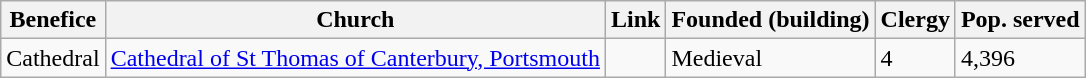<table class="wikitable sortable">
<tr>
<th>Benefice</th>
<th>Church</th>
<th>Link</th>
<th>Founded (building)</th>
<th>Clergy</th>
<th>Pop. served</th>
</tr>
<tr>
<td>Cathedral</td>
<td><a href='#'>Cathedral of St Thomas of Canterbury, Portsmouth</a></td>
<td></td>
<td>Medieval</td>
<td>4</td>
<td>4,396</td>
</tr>
</table>
